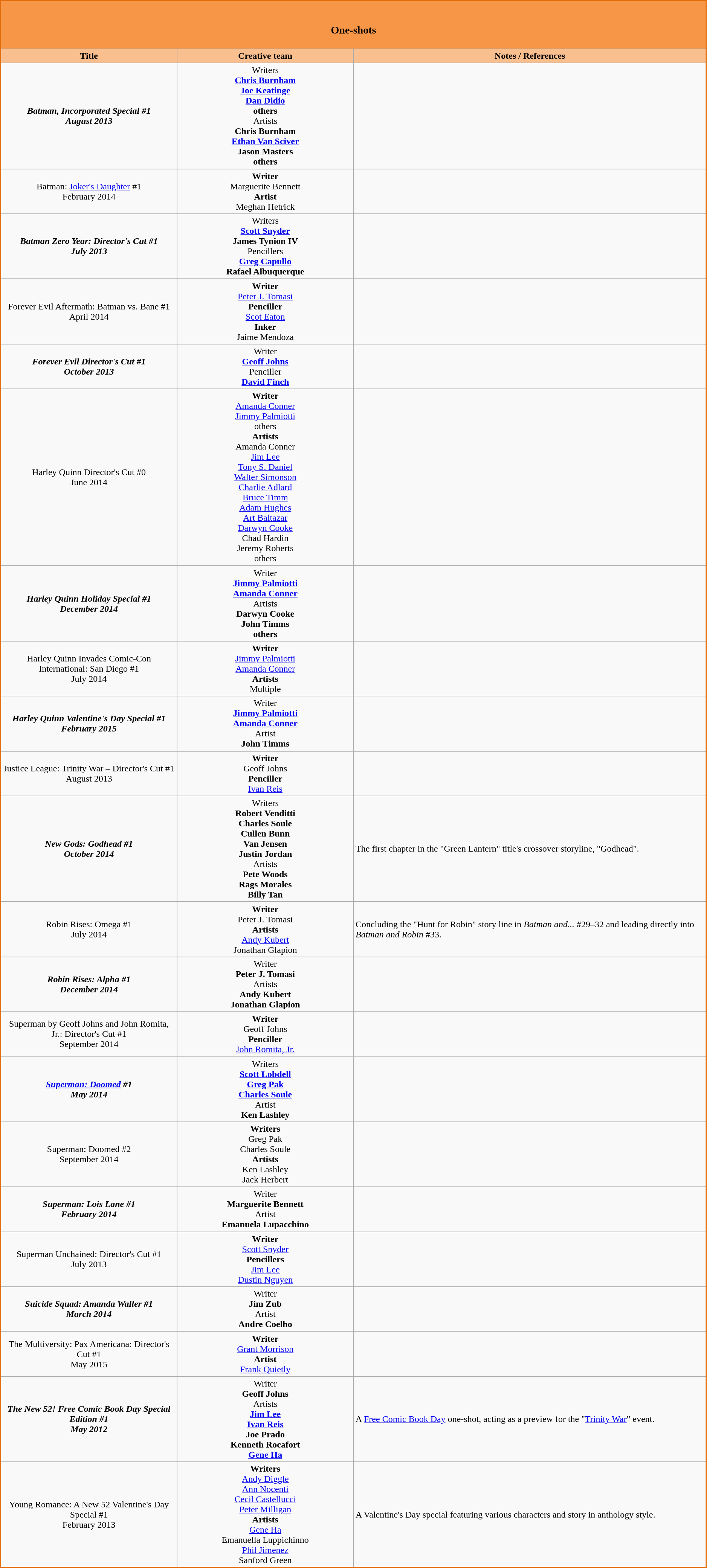<table class="wikitable sortable" style="text-align:center;border:2px solid #E36C0A; font-weight:normal;" width=99%>
<tr>
<th scope="row" colspan="4" style="background-color:#F79646;"><br><h3>One-shots</h3></th>
</tr>
<tr>
<th scope="col" width="15%" align="center" style="background-color:#FABF8F;">Title</th>
<th scope="col" width="15%" align="center" style="background-color:#FABF8F;" class=unsortable>Creative team</th>
<th scope="col" width="30%" align="center" style="background-color:#FABF8F;" class=unsortable>Notes / References</th>
</tr>
<tr>
<td scope="row"><strong><em>Batman, Incorporated Special<em> #1<strong><br>August 2013</td>
<td></strong>Writers<strong><br><a href='#'>Chris Burnham</a><br><a href='#'>Joe Keatinge</a><br><a href='#'>Dan Didio</a><br>others<br></strong>Artists<strong><br>Chris Burnham<br><a href='#'>Ethan Van Sciver</a><br>Jason Masters<br>others</td>
<td align="left"></td>
</tr>
<tr>
<td scope="row"></em></strong>Batman: <a href='#'>Joker's Daughter</a></em> #1</strong><br>February 2014</td>
<td><strong>Writer</strong><br>Marguerite Bennett<br><strong>Artist</strong><br>Meghan Hetrick</td>
<td align="left"></td>
</tr>
<tr>
<td scope="row"><strong><em>Batman Zero Year: Director's Cut<em> #1<strong><br>July 2013</td>
<td></strong>Writers<strong><br><a href='#'>Scott Snyder</a><br>James Tynion IV<br></strong>Pencillers<strong><br><a href='#'>Greg Capullo</a><br>Rafael Albuquerque</td>
<td align="left"></td>
</tr>
<tr>
<td scope="row"></em></strong>Forever Evil Aftermath: Batman vs. Bane</em> #1</strong><br>April 2014</td>
<td><strong>Writer</strong><br><a href='#'>Peter J. Tomasi</a><br><strong>Penciller</strong><br><a href='#'>Scot Eaton</a><br><strong>Inker</strong><br>Jaime Mendoza</td>
<td align="left"></td>
</tr>
<tr>
<td scope="row"><strong><em>Forever Evil Director's Cut<em> #1<strong><br>October 2013</td>
<td></strong>Writer<strong><br><a href='#'>Geoff Johns</a><br></strong>Penciller<strong><br><a href='#'>David Finch</a></td>
<td align="left"></td>
</tr>
<tr>
<td scope="row"></em></strong>Harley Quinn Director's Cut</em> #0</strong><br>June 2014</td>
<td><strong>Writer</strong><br><a href='#'>Amanda Conner</a><br><a href='#'>Jimmy Palmiotti</a><br>others<br><strong>Artists</strong><br>Amanda Conner<br><a href='#'>Jim Lee</a><br><a href='#'>Tony S. Daniel</a><br><a href='#'>Walter Simonson</a><br><a href='#'>Charlie Adlard</a><br><a href='#'>Bruce Timm</a><br><a href='#'>Adam Hughes</a><br><a href='#'>Art Baltazar</a><br><a href='#'>Darwyn Cooke</a><br>Chad Hardin<br>Jeremy Roberts<br>others</td>
<td align="left"></td>
</tr>
<tr>
<td scope="row"><strong><em>Harley Quinn Holiday Special<em> #1<strong><br>December 2014</td>
<td></strong>Writer<strong><br><a href='#'>Jimmy Palmiotti</a><br><a href='#'>Amanda Conner</a><br></strong>Artists<strong><br>Darwyn Cooke<br>John Timms<br>others</td>
<td align="left"></td>
</tr>
<tr>
<td scope="row"></em></strong>Harley Quinn Invades Comic-Con International: San Diego</em> #1</strong><br>July 2014</td>
<td><strong>Writer</strong><br><a href='#'>Jimmy Palmiotti</a><br><a href='#'>Amanda Conner</a><br><strong>Artists</strong><br>Multiple</td>
<td align="left"></td>
</tr>
<tr>
<td scope="row"><strong><em>Harley Quinn Valentine's Day Special<em> #1<strong><br>February 2015</td>
<td></strong>Writer<strong><br><a href='#'>Jimmy Palmiotti</a><br><a href='#'>Amanda Conner</a><br></strong>Artist<strong><br>John Timms</td>
<td align="left"></td>
</tr>
<tr>
<td scope="row"></em></strong>Justice League: Trinity War – Director's Cut</em> #1</strong><br>August 2013</td>
<td><strong>Writer</strong><br>Geoff Johns<br><strong>Penciller</strong><br><a href='#'>Ivan Reis</a></td>
<td align="left"></td>
</tr>
<tr>
<td scope="row"><strong><em>New Gods: Godhead<em> #1<strong><br>October 2014</td>
<td></strong>Writers<strong><br>Robert Venditti<br>Charles Soule<br>Cullen Bunn<br>Van Jensen<br>Justin Jordan<br></strong>Artists<strong><br>Pete Woods<br>Rags Morales<br>Billy Tan</td>
<td align="left">The first chapter in the "Green Lantern" title's crossover storyline, "Godhead".</td>
</tr>
<tr>
<td scope="row"></em></strong>Robin Rises: Omega</em> #1</strong><br>July 2014</td>
<td><strong>Writer</strong><br>Peter J. Tomasi<br><strong>Artists</strong><br><a href='#'>Andy Kubert</a><br>Jonathan Glapion</td>
<td align="left">Concluding the "Hunt for Robin" story line in <em>Batman and...</em> #29–32 and leading directly into <em>Batman and Robin</em> #33.</td>
</tr>
<tr>
<td scope="row"><strong><em>Robin Rises: Alpha<em> #1<strong><br>December 2014</td>
<td></strong>Writer<strong><br>Peter J. Tomasi<br></strong>Artists<strong><br>Andy Kubert<br>Jonathan Glapion</td>
<td align="left"></td>
</tr>
<tr>
<td scope="row"></em></strong>Superman by Geoff Johns and John Romita, Jr.: Director's Cut</em> #1</strong><br>September 2014</td>
<td><strong>Writer</strong><br>Geoff Johns<br><strong>Penciller</strong><br><a href='#'>John Romita, Jr.</a></td>
<td align="left"></td>
</tr>
<tr>
<td scope="row"><strong><em><a href='#'>Superman: Doomed</a><em> #1<strong><br>May 2014</td>
<td></strong>Writers<strong><br><a href='#'>Scott Lobdell</a><br><a href='#'>Greg Pak</a><br><a href='#'>Charles Soule</a><br></strong>Artist<strong><br>Ken Lashley</td>
<td align="left"></td>
</tr>
<tr>
<td scope="row"></em></strong>Superman: Doomed</em> #2</strong><br>September 2014</td>
<td><strong>Writers</strong><br>Greg Pak<br>Charles Soule<br><strong>Artists</strong><br>Ken Lashley<br>Jack Herbert</td>
<td align="left"></td>
</tr>
<tr>
<td scope="row"><strong><em>Superman: Lois Lane<em> #1<strong><br>February 2014</td>
<td></strong>Writer<strong><br>Marguerite Bennett<br></strong>Artist<strong><br>Emanuela Lupacchino</td>
<td align="left"></td>
</tr>
<tr>
<td scope="row"></em></strong>Superman Unchained: Director's Cut</em> #1</strong><br>July 2013</td>
<td><strong>Writer</strong><br><a href='#'>Scott Snyder</a><br><strong>Pencillers</strong><br><a href='#'>Jim Lee</a><br><a href='#'>Dustin Nguyen</a></td>
<td align="left"></td>
</tr>
<tr>
<td scope="row"><strong><em>Suicide Squad: Amanda Waller<em> #1<strong><br>March 2014</td>
<td></strong>Writer<strong><br>Jim Zub<br></strong>Artist<strong><br>Andre Coelho</td>
<td align="left"></td>
</tr>
<tr>
<td scope="row"></em></strong>The Multiversity: Pax Americana: Director's Cut</em> #1</strong><br>May 2015</td>
<td><strong>Writer</strong><br><a href='#'>Grant Morrison</a><br><strong>Artist</strong><br><a href='#'>Frank Quietly</a></td>
<td align="left"></td>
</tr>
<tr>
<td scope="row"><strong><em>The New 52! Free Comic Book Day Special Edition<em> #1<strong><br>May 2012</td>
<td></strong>Writer<strong><br>Geoff Johns<br></strong>Artists<strong><br><a href='#'>Jim Lee</a><br><a href='#'>Ivan Reis</a><br>Joe Prado<br>Kenneth Rocafort<br><a href='#'>Gene Ha</a></td>
<td align="left">A <a href='#'>Free Comic Book Day</a> one-shot, acting as a preview for the "<a href='#'>Trinity War</a>" event.</td>
</tr>
<tr>
<td scope="row"></em></strong>Young Romance: A New 52 Valentine's Day Special</em> #1</strong><br>February 2013</td>
<td><strong>Writers</strong><br><a href='#'>Andy Diggle</a><br><a href='#'>Ann Nocenti</a><br><a href='#'>Cecil Castellucci</a><br><a href='#'>Peter Milligan</a><br><strong>Artists</strong><br><a href='#'>Gene Ha</a><br>Emanuella Luppichinno<br><a href='#'>Phil Jimenez</a><br>Sanford Green</td>
<td align="left">A Valentine's Day special featuring various characters and story in anthology style.</td>
</tr>
<tr>
</tr>
</table>
